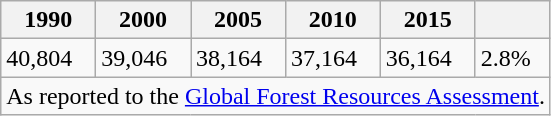<table class="wikitable">
<tr>
<th>1990</th>
<th>2000</th>
<th>2005</th>
<th>2010</th>
<th>2015</th>
<th></th>
</tr>
<tr>
<td>40,804</td>
<td>39,046</td>
<td>38,164</td>
<td>37,164</td>
<td>36,164</td>
<td>2.8%</td>
</tr>
<tr>
<td colspan="6">As reported to the <a href='#'>Global Forest Resources Assessment</a>.</td>
</tr>
</table>
